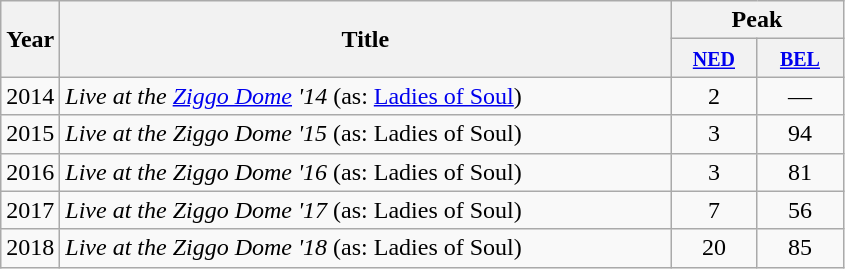<table class="wikitable">
<tr>
<th align="center" rowspan="2" width="10">Year</th>
<th align="center" rowspan="2" width="400">Title</th>
<th align="center" colspan="2" width="50">Peak</th>
</tr>
<tr>
<th width="50"><small><a href='#'>NED</a></small></th>
<th width="50"><small><a href='#'>BEL</a></small></th>
</tr>
<tr>
<td align="center">2014</td>
<td><em>Live at the <a href='#'>Ziggo Dome</a> '14</em> (as: <a href='#'>Ladies of Soul</a>)</td>
<td align="center">2</td>
<td align="center">—</td>
</tr>
<tr>
<td align="center">2015</td>
<td><em>Live at the Ziggo Dome '15</em> (as: Ladies of Soul)</td>
<td align="center">3</td>
<td align="center">94</td>
</tr>
<tr>
<td align="center">2016</td>
<td><em>Live at the Ziggo Dome '16</em> (as: Ladies of Soul)</td>
<td align="center">3</td>
<td align="center">81</td>
</tr>
<tr>
<td align="center">2017</td>
<td><em>Live at the Ziggo Dome '17</em> (as: Ladies of Soul)</td>
<td align="center">7</td>
<td align="center">56</td>
</tr>
<tr>
<td align="center">2018</td>
<td><em>Live at the Ziggo Dome '18</em> (as: Ladies of Soul)</td>
<td align="center">20</td>
<td align="center">85</td>
</tr>
</table>
